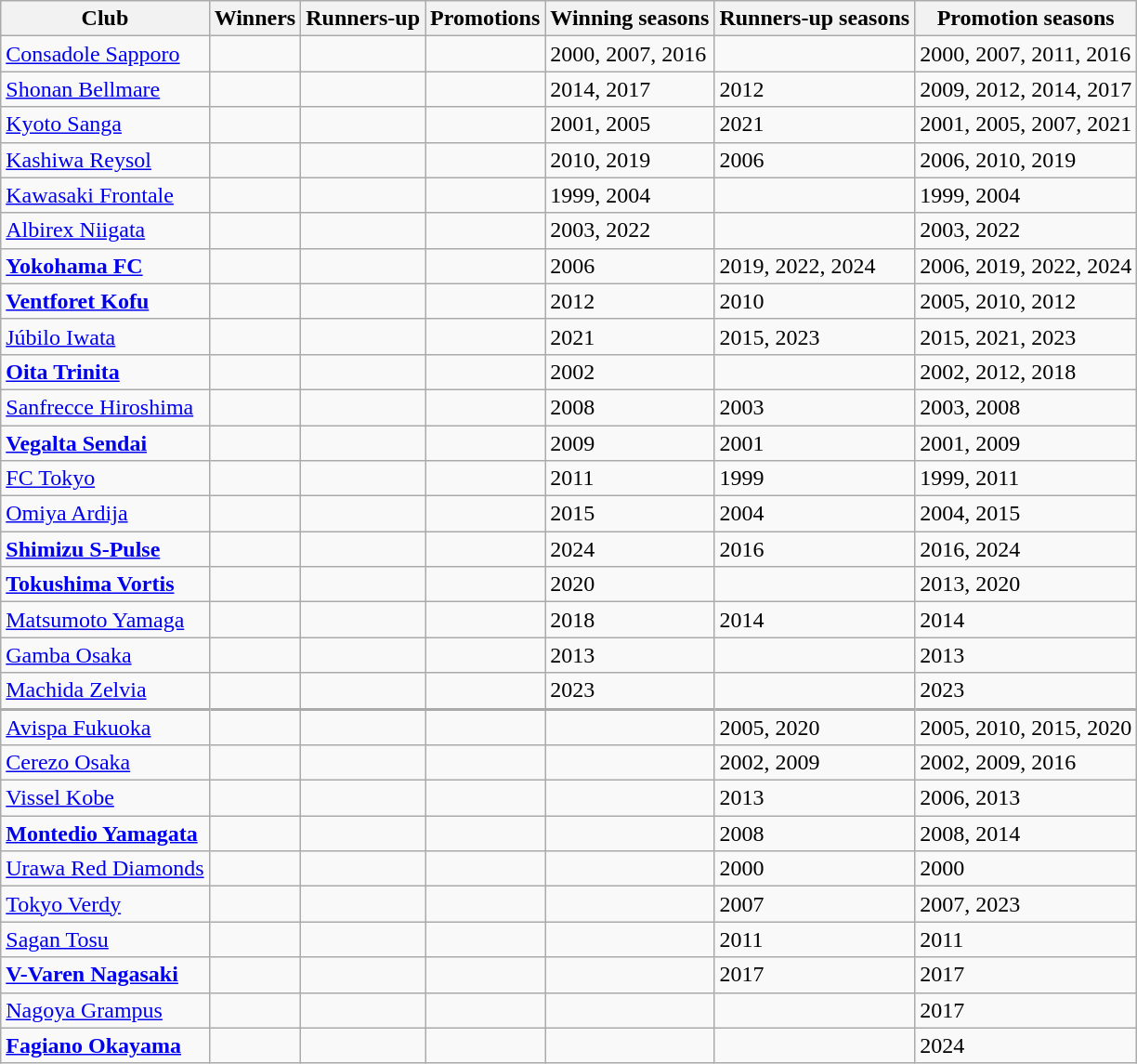<table class="wikitable">
<tr>
<th>Club</th>
<th>Winners</th>
<th>Runners-up</th>
<th>Promotions</th>
<th>Winning seasons</th>
<th>Runners-up seasons</th>
<th>Promotion seasons</th>
</tr>
<tr>
<td><a href='#'>Consadole Sapporo</a></td>
<td></td>
<td></td>
<td></td>
<td>2000, 2007, 2016</td>
<td></td>
<td>2000, 2007, 2011, 2016</td>
</tr>
<tr>
<td><a href='#'>Shonan Bellmare</a></td>
<td></td>
<td></td>
<td></td>
<td>2014, 2017</td>
<td>2012</td>
<td>2009, 2012, 2014, 2017</td>
</tr>
<tr>
<td><a href='#'>Kyoto Sanga</a></td>
<td></td>
<td></td>
<td></td>
<td>2001, 2005</td>
<td>2021</td>
<td>2001, 2005, 2007, 2021</td>
</tr>
<tr>
<td><a href='#'>Kashiwa Reysol</a></td>
<td></td>
<td></td>
<td></td>
<td>2010, 2019</td>
<td>2006</td>
<td>2006, 2010, 2019</td>
</tr>
<tr>
<td><a href='#'>Kawasaki Frontale</a></td>
<td></td>
<td></td>
<td></td>
<td>1999, 2004</td>
<td></td>
<td>1999, 2004</td>
</tr>
<tr>
<td><a href='#'>Albirex Niigata</a></td>
<td></td>
<td></td>
<td></td>
<td>2003, 2022</td>
<td></td>
<td>2003, 2022</td>
</tr>
<tr>
<td><strong><a href='#'>Yokohama FC</a></strong></td>
<td></td>
<td></td>
<td></td>
<td>2006</td>
<td>2019, 2022, 2024</td>
<td>2006, 2019, 2022, 2024</td>
</tr>
<tr>
<td><strong><a href='#'>Ventforet Kofu</a></strong></td>
<td></td>
<td></td>
<td></td>
<td>2012</td>
<td>2010</td>
<td>2005, 2010, 2012</td>
</tr>
<tr>
<td><a href='#'>Júbilo Iwata</a></td>
<td></td>
<td></td>
<td></td>
<td>2021</td>
<td>2015, 2023</td>
<td>2015, 2021, 2023</td>
</tr>
<tr>
<td><strong><a href='#'>Oita Trinita</a></strong></td>
<td></td>
<td></td>
<td></td>
<td>2002</td>
<td></td>
<td>2002, 2012, 2018</td>
</tr>
<tr>
<td><a href='#'>Sanfrecce Hiroshima</a></td>
<td></td>
<td></td>
<td></td>
<td>2008</td>
<td>2003</td>
<td>2003, 2008</td>
</tr>
<tr>
<td><strong><a href='#'>Vegalta Sendai</a></strong></td>
<td></td>
<td></td>
<td></td>
<td>2009</td>
<td>2001</td>
<td>2001, 2009</td>
</tr>
<tr>
<td><a href='#'>FC Tokyo</a></td>
<td></td>
<td></td>
<td></td>
<td>2011</td>
<td>1999</td>
<td>1999, 2011</td>
</tr>
<tr>
<td><a href='#'>Omiya Ardija</a></td>
<td></td>
<td></td>
<td></td>
<td>2015</td>
<td>2004</td>
<td>2004, 2015</td>
</tr>
<tr>
<td><strong><a href='#'>Shimizu S-Pulse</a></strong></td>
<td></td>
<td></td>
<td></td>
<td>2024</td>
<td>2016</td>
<td>2016, 2024</td>
</tr>
<tr>
<td><strong><a href='#'>Tokushima Vortis</a></strong></td>
<td></td>
<td></td>
<td></td>
<td>2020</td>
<td></td>
<td>2013, 2020</td>
</tr>
<tr>
<td><a href='#'>Matsumoto Yamaga</a></td>
<td></td>
<td></td>
<td></td>
<td>2018</td>
<td>2014</td>
<td>2014</td>
</tr>
<tr>
<td><a href='#'>Gamba Osaka</a></td>
<td></td>
<td></td>
<td></td>
<td>2013</td>
<td></td>
<td>2013</td>
</tr>
<tr>
<td><a href='#'>Machida Zelvia</a></td>
<td></td>
<td></td>
<td></td>
<td>2023</td>
<td></td>
<td>2023</td>
</tr>
<tr>
<td style="border-top-width: 2px;"><a href='#'>Avispa Fukuoka</a></td>
<td style="border-top-width: 2px;"></td>
<td style="border-top-width: 2px;"></td>
<td style="border-top-width: 2px;"></td>
<td style="border-top-width: 2px;"></td>
<td style="border-top-width: 2px;">2005, 2020</td>
<td style="border-top-width: 2px;">2005, 2010, 2015, 2020</td>
</tr>
<tr>
<td><a href='#'>Cerezo Osaka</a></td>
<td></td>
<td></td>
<td></td>
<td></td>
<td>2002, 2009</td>
<td>2002, 2009, 2016</td>
</tr>
<tr>
<td><a href='#'>Vissel Kobe</a></td>
<td></td>
<td></td>
<td></td>
<td></td>
<td>2013</td>
<td>2006, 2013</td>
</tr>
<tr>
<td><strong><a href='#'>Montedio Yamagata</a></strong></td>
<td></td>
<td></td>
<td></td>
<td></td>
<td>2008</td>
<td>2008, 2014</td>
</tr>
<tr>
<td><a href='#'>Urawa Red Diamonds</a></td>
<td></td>
<td></td>
<td></td>
<td></td>
<td>2000</td>
<td>2000</td>
</tr>
<tr>
<td><a href='#'>Tokyo Verdy</a></td>
<td></td>
<td></td>
<td></td>
<td></td>
<td>2007</td>
<td>2007, 2023</td>
</tr>
<tr>
<td><a href='#'>Sagan Tosu</a></td>
<td></td>
<td></td>
<td></td>
<td></td>
<td>2011</td>
<td>2011</td>
</tr>
<tr>
<td><strong><a href='#'>V-Varen Nagasaki</a></strong></td>
<td></td>
<td></td>
<td></td>
<td></td>
<td>2017</td>
<td>2017</td>
</tr>
<tr>
<td><a href='#'>Nagoya Grampus</a></td>
<td></td>
<td></td>
<td></td>
<td></td>
<td></td>
<td>2017</td>
</tr>
<tr>
<td><strong><a href='#'>Fagiano Okayama</a></strong></td>
<td></td>
<td></td>
<td></td>
<td></td>
<td></td>
<td>2024</td>
</tr>
</table>
